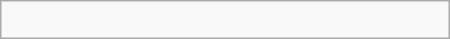<table class="wikitable" border="1" width=300px align="right">
<tr>
<td><br></td>
</tr>
</table>
